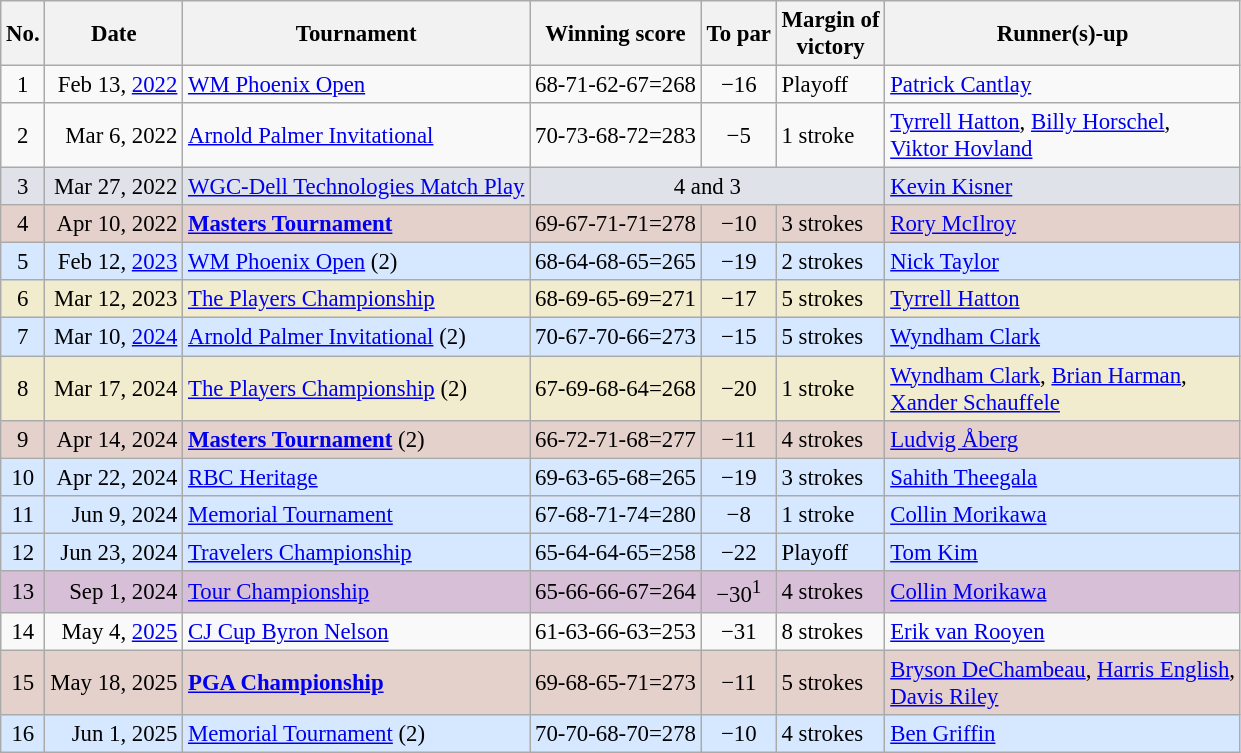<table class="wikitable" style="font-size:95%;">
<tr>
<th>No.</th>
<th>Date</th>
<th>Tournament</th>
<th>Winning score</th>
<th>To par</th>
<th>Margin of<br>victory</th>
<th>Runner(s)-up</th>
</tr>
<tr>
<td align=center>1</td>
<td align=right>Feb 13, <a href='#'>2022</a></td>
<td><a href='#'>WM Phoenix Open</a></td>
<td align=right>68-71-62-67=268</td>
<td align=center>−16</td>
<td>Playoff</td>
<td> <a href='#'>Patrick Cantlay</a></td>
</tr>
<tr>
<td align=center>2</td>
<td align=right>Mar 6, 2022</td>
<td><a href='#'>Arnold Palmer Invitational</a></td>
<td align=right>70-73-68-72=283</td>
<td align=center>−5</td>
<td>1 stroke</td>
<td> <a href='#'>Tyrrell Hatton</a>,  <a href='#'>Billy Horschel</a>,<br> <a href='#'>Viktor Hovland</a></td>
</tr>
<tr style="background:#dfe2e9;">
<td align=center>3</td>
<td align=right>Mar 27, 2022</td>
<td><a href='#'>WGC-Dell Technologies Match Play</a></td>
<td colspan=3 align=center>4 and 3</td>
<td> <a href='#'>Kevin Kisner</a></td>
</tr>
<tr style="background:#e5d1cb;">
<td align=center>4</td>
<td align=right>Apr 10, 2022</td>
<td><strong><a href='#'>Masters Tournament</a></strong></td>
<td align=right>69-67-71-71=278</td>
<td align=center>−10</td>
<td>3 strokes</td>
<td> <a href='#'>Rory McIlroy</a></td>
</tr>
<tr style="background:#D6E8FF;">
<td align=center>5</td>
<td align=right>Feb 12, <a href='#'>2023</a></td>
<td><a href='#'>WM Phoenix Open</a> (2)</td>
<td align=right>68-64-68-65=265</td>
<td align=center>−19</td>
<td>2 strokes</td>
<td> <a href='#'>Nick Taylor</a></td>
</tr>
<tr style="background:#f2ecce;">
<td align=center>6</td>
<td align=right>Mar 12, 2023</td>
<td><a href='#'>The Players Championship</a></td>
<td align=right>68-69-65-69=271</td>
<td align=center>−17</td>
<td>5 strokes</td>
<td> <a href='#'>Tyrrell Hatton</a></td>
</tr>
<tr style="background:#D6E8FF;">
<td align=center>7</td>
<td align=right>Mar 10, <a href='#'>2024</a></td>
<td><a href='#'>Arnold Palmer Invitational</a> (2)</td>
<td align=right>70-67-70-66=273</td>
<td align=center>−15</td>
<td>5 strokes</td>
<td> <a href='#'>Wyndham Clark</a></td>
</tr>
<tr style="background:#f2ecce;">
<td align=center>8</td>
<td align=right>Mar 17, 2024</td>
<td><a href='#'>The Players Championship</a> (2)</td>
<td align=right>67-69-68-64=268</td>
<td align=center>−20</td>
<td>1 stroke</td>
<td> <a href='#'>Wyndham Clark</a>,  <a href='#'>Brian Harman</a>,<br> <a href='#'>Xander Schauffele</a></td>
</tr>
<tr style="background:#e5d1cb;">
<td align=center>9</td>
<td align=right>Apr 14, 2024</td>
<td><strong><a href='#'>Masters Tournament</a></strong> (2)</td>
<td align=right>66-72-71-68=277</td>
<td align=center>−11</td>
<td>4 strokes</td>
<td> <a href='#'>Ludvig Åberg</a></td>
</tr>
<tr style="background:#D6E8FF;">
<td align=center>10</td>
<td align=right>Apr 22, 2024</td>
<td><a href='#'>RBC Heritage</a></td>
<td align=right>69-63-65-68=265</td>
<td align=center>−19</td>
<td>3 strokes</td>
<td> <a href='#'>Sahith Theegala</a></td>
</tr>
<tr style="background:#D6E8FF;">
<td align=center>11</td>
<td align=right>Jun 9, 2024</td>
<td><a href='#'>Memorial Tournament</a></td>
<td align=right>67-68-71-74=280</td>
<td align=center>−8</td>
<td>1 stroke</td>
<td> <a href='#'>Collin Morikawa</a></td>
</tr>
<tr style="background:#D6E8FF;">
<td align=center>12</td>
<td align=right>Jun 23, 2024</td>
<td><a href='#'>Travelers Championship</a></td>
<td align=right>65-64-64-65=258</td>
<td align=center>−22</td>
<td>Playoff</td>
<td> <a href='#'>Tom Kim</a></td>
</tr>
<tr style="background:thistle;">
<td align=center>13</td>
<td align=right>Sep 1, 2024</td>
<td><a href='#'>Tour Championship</a></td>
<td align=right>65-66-66-67=264</td>
<td align=center>−30<sup>1</sup></td>
<td>4 strokes</td>
<td> <a href='#'>Collin Morikawa</a></td>
</tr>
<tr>
<td align=center>14</td>
<td align=right>May 4, <a href='#'>2025</a></td>
<td><a href='#'>CJ Cup Byron Nelson</a></td>
<td align=right>61-63-66-63=253</td>
<td align=center>−31</td>
<td>8 strokes</td>
<td> <a href='#'>Erik van Rooyen</a></td>
</tr>
<tr style="background:#e5d1cb;">
<td align=center>15</td>
<td align=right>May 18, 2025</td>
<td><strong><a href='#'>PGA Championship</a></strong></td>
<td>69-68-65-71=273</td>
<td align=center>−11</td>
<td>5 strokes</td>
<td> <a href='#'>Bryson DeChambeau</a>,  <a href='#'>Harris English</a>,<br> <a href='#'>Davis Riley</a></td>
</tr>
<tr style="background:#D6E8FF;">
<td align=center>16</td>
<td align=right>Jun 1, 2025</td>
<td><a href='#'>Memorial Tournament</a> (2)</td>
<td align=right>70-70-68-70=278</td>
<td align=center>−10</td>
<td>4 strokes</td>
<td> <a href='#'>Ben Griffin</a></td>
</tr>
</table>
